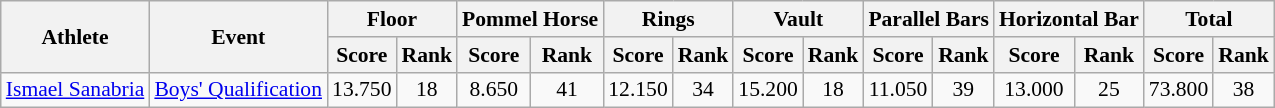<table class="wikitable" border="1" style="font-size:90%">
<tr>
<th rowspan=2>Athlete</th>
<th rowspan=2>Event</th>
<th colspan=2>Floor</th>
<th colspan=2>Pommel Horse</th>
<th colspan=2>Rings</th>
<th colspan=2>Vault</th>
<th colspan=2>Parallel Bars</th>
<th colspan=2>Horizontal Bar</th>
<th colspan=2>Total</th>
</tr>
<tr>
<th>Score</th>
<th>Rank</th>
<th>Score</th>
<th>Rank</th>
<th>Score</th>
<th>Rank</th>
<th>Score</th>
<th>Rank</th>
<th>Score</th>
<th>Rank</th>
<th>Score</th>
<th>Rank</th>
<th>Score</th>
<th>Rank</th>
</tr>
<tr>
<td rowspan=1><a href='#'>Ismael Sanabria</a></td>
<td><a href='#'>Boys' Qualification</a></td>
<td align=center>13.750</td>
<td align=center>18</td>
<td align=center>8.650</td>
<td align=center>41</td>
<td align=center>12.150</td>
<td align=center>34</td>
<td align=center>15.200</td>
<td align=center>18</td>
<td align=center>11.050</td>
<td align=center>39</td>
<td align=center>13.000</td>
<td align=center>25</td>
<td align=center>73.800</td>
<td align=center>38</td>
</tr>
</table>
